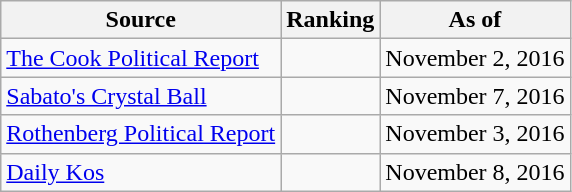<table class="wikitable" style="text-align:center">
<tr>
<th>Source</th>
<th>Ranking</th>
<th>As of</th>
</tr>
<tr>
<td align=left><a href='#'>The Cook Political Report</a></td>
<td></td>
<td>November 2, 2016</td>
</tr>
<tr>
<td align=left><a href='#'>Sabato's Crystal Ball</a></td>
<td></td>
<td>November 7, 2016</td>
</tr>
<tr>
<td align=left><a href='#'>Rothenberg Political Report</a></td>
<td></td>
<td>November 3, 2016</td>
</tr>
<tr>
<td align=left><a href='#'>Daily Kos</a></td>
<td></td>
<td>November 8, 2016</td>
</tr>
</table>
